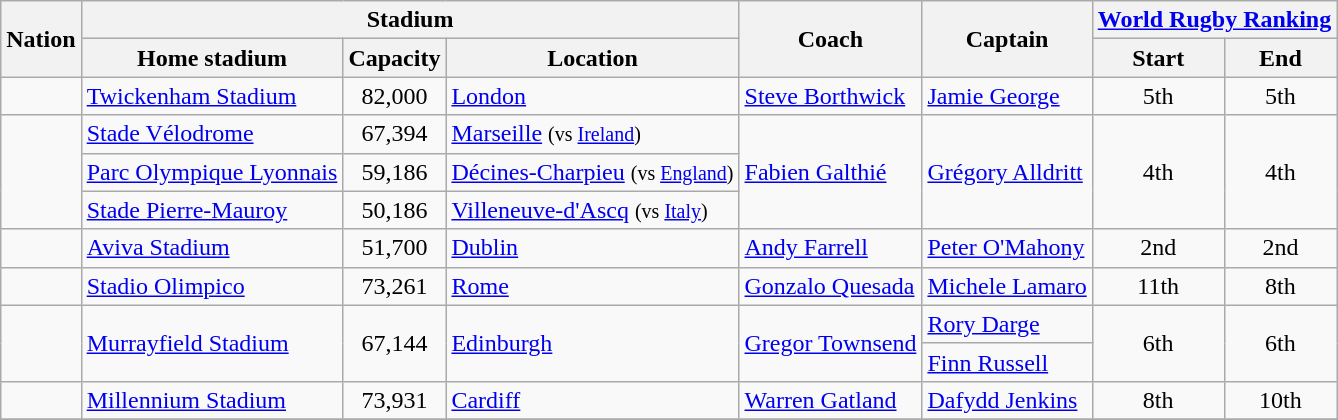<table class="wikitable">
<tr>
<th rowspan="2">Nation</th>
<th colspan="3">Stadium</th>
<th rowspan="2">Coach</th>
<th rowspan="2">Captain</th>
<th colspan="2"><a href='#'>World Rugby Ranking</a></th>
</tr>
<tr>
<th>Home stadium</th>
<th>Capacity</th>
<th>Location</th>
<th>Start</th>
<th>End</th>
</tr>
<tr>
<td></td>
<td><a href='#'>Twickenham Stadium</a></td>
<td align=center>82,000</td>
<td><a href='#'>London</a></td>
<td> <a href='#'>Steve Borthwick</a></td>
<td><a href='#'>Jamie George</a></td>
<td align=center>5th</td>
<td align=center>5th</td>
</tr>
<tr>
<td rowspan="3"></td>
<td><a href='#'>Stade Vélodrome</a></td>
<td align=center>67,394</td>
<td><a href='#'>Marseille</a> <small>(vs <a href='#'>Ireland</a>)</small></td>
<td rowspan="3"> <a href='#'>Fabien Galthié</a></td>
<td rowspan="3"><a href='#'>Grégory Alldritt</a></td>
<td rowspan="3" align=center>4th</td>
<td rowspan="3" align=center>4th</td>
</tr>
<tr>
<td><a href='#'>Parc Olympique Lyonnais</a></td>
<td align=center>59,186</td>
<td><a href='#'>Décines-Charpieu</a> <small>(vs <a href='#'>England</a>)</small></td>
</tr>
<tr>
<td><a href='#'>Stade Pierre-Mauroy</a></td>
<td align=center>50,186</td>
<td><a href='#'>Villeneuve-d'Ascq</a> <small>(vs <a href='#'>Italy</a>)</small></td>
</tr>
<tr>
<td></td>
<td><a href='#'>Aviva Stadium</a></td>
<td align=center>51,700</td>
<td><a href='#'>Dublin</a></td>
<td> <a href='#'>Andy Farrell</a></td>
<td><a href='#'>Peter O'Mahony</a></td>
<td align=center>2nd</td>
<td align=center>2nd</td>
</tr>
<tr>
<td></td>
<td><a href='#'>Stadio Olimpico</a></td>
<td align=center>73,261</td>
<td><a href='#'>Rome</a></td>
<td> <a href='#'>Gonzalo Quesada</a></td>
<td><a href='#'>Michele Lamaro</a></td>
<td align=center>11th</td>
<td align=center>8th</td>
</tr>
<tr>
<td rowspan=2></td>
<td rowspan=2><a href='#'>Murrayfield Stadium</a></td>
<td align=center rowspan=2>67,144</td>
<td rowspan=2><a href='#'>Edinburgh</a></td>
<td rowspan=2> <a href='#'>Gregor Townsend</a></td>
<td><a href='#'>Rory Darge</a></td>
<td align=center rowspan=2>6th</td>
<td align=center rowspan=2>6th</td>
</tr>
<tr>
<td><a href='#'>Finn Russell</a></td>
</tr>
<tr>
<td></td>
<td><a href='#'>Millennium Stadium</a></td>
<td align=center>73,931</td>
<td><a href='#'>Cardiff</a></td>
<td> <a href='#'>Warren Gatland</a></td>
<td><a href='#'>Dafydd Jenkins</a></td>
<td align=center>8th</td>
<td align=center>10th</td>
</tr>
<tr>
</tr>
</table>
